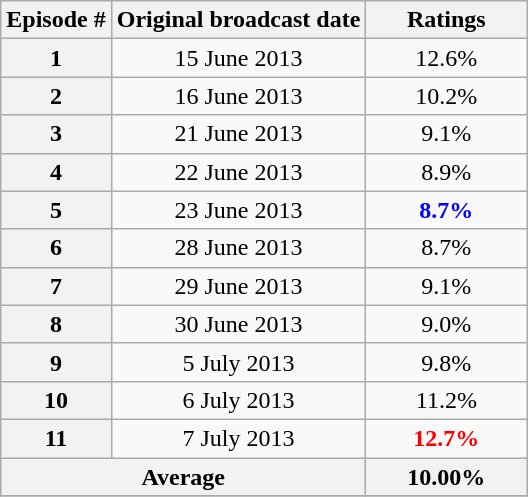<table class=wikitable style="text-align:center">
<tr>
<th>Episode #</th>
<th>Original broadcast date</th>
<th width="100">Ratings</th>
</tr>
<tr>
<th>1</th>
<td>15 June 2013</td>
<td>12.6%</td>
</tr>
<tr>
<th>2</th>
<td>16 June 2013</td>
<td>10.2%</td>
</tr>
<tr>
<th>3</th>
<td>21 June 2013</td>
<td>9.1%</td>
</tr>
<tr>
<th>4</th>
<td>22 June 2013</td>
<td>8.9%</td>
</tr>
<tr>
<th>5</th>
<td>23 June 2013</td>
<td style="color: blue;"><strong>8.7%</strong></td>
</tr>
<tr>
<th>6</th>
<td>28 June 2013</td>
<td>8.7%</td>
</tr>
<tr>
<th>7</th>
<td>29 June 2013</td>
<td>9.1%</td>
</tr>
<tr>
<th>8</th>
<td>30 June 2013</td>
<td>9.0%</td>
</tr>
<tr>
<th>9</th>
<td>5 July 2013</td>
<td>9.8%</td>
</tr>
<tr>
<th>10</th>
<td>6 July 2013</td>
<td>11.2%</td>
</tr>
<tr>
<th>11</th>
<td>7 July 2013</td>
<td style="color: red;"><strong>12.7%</strong></td>
</tr>
<tr>
<th colspan="2">Average</th>
<th>10.00%</th>
</tr>
<tr>
</tr>
</table>
